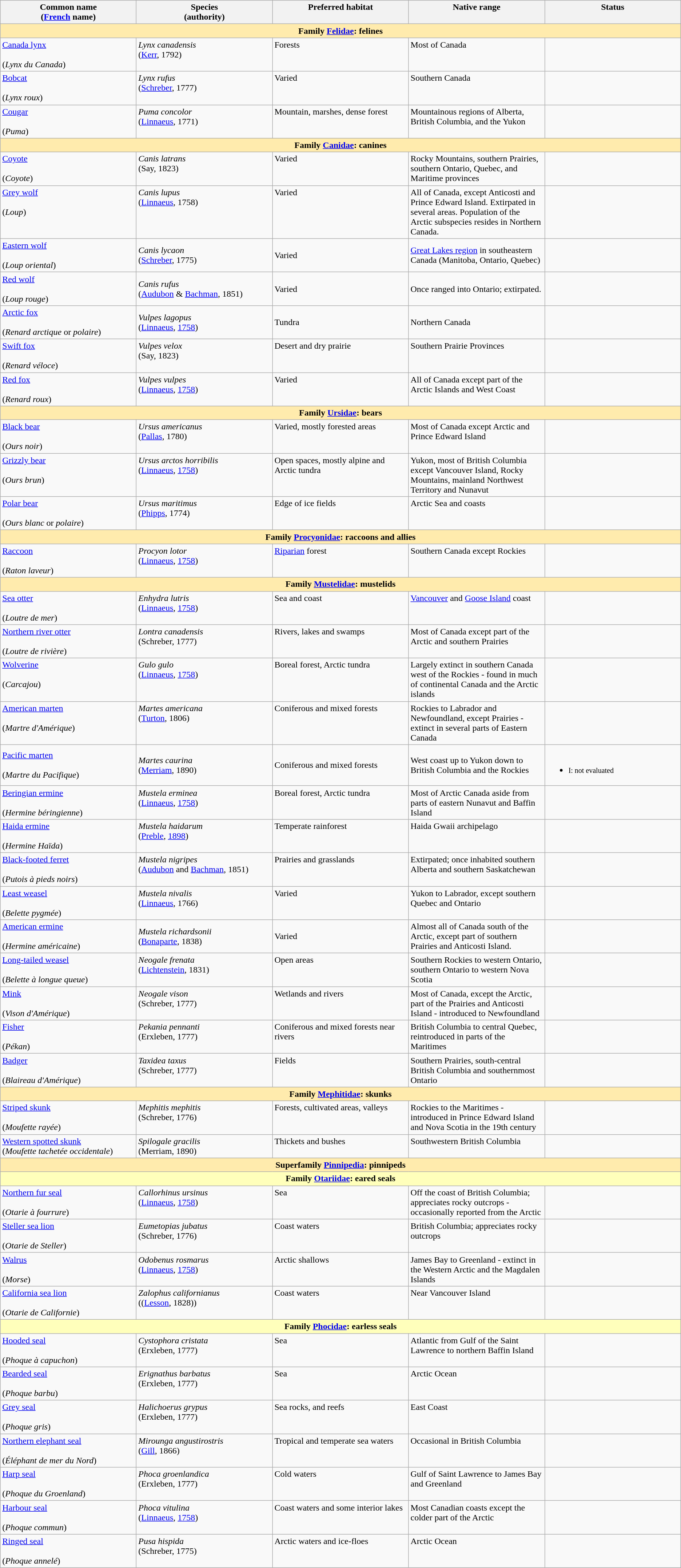<table class="wikitable sortable sticky-header-multi" style=text-align:center" style="margin:1em auto;">
<tr valign="top">
<th style="width:20%;">Common name<br>(<a href='#'>French</a> name)</th>
<th style="width:20%;">Species<br>(authority)</th>
<th style="width:20%;">Preferred habitat</th>
<th style="width:20%;">Native range</th>
<th style="width:20%;">Status</th>
</tr>
<tr>
<td style="text-align:center;" bgcolor="#ffebad" colspan=5><strong>Family <a href='#'>Felidae</a>: felines</strong></td>
</tr>
<tr valign="top">
<td><a href='#'>Canada lynx</a><br><br>(<em>Lynx du Canada</em>)</td>
<td><em>Lynx canadensis</em><br>(<a href='#'>Kerr</a>, 1792)</td>
<td>Forests</td>
<td>Most of Canada</td>
<td></td>
</tr>
<tr valign="top">
<td><a href='#'>Bobcat</a><br><br>(<em>Lynx roux</em>)</td>
<td><em>Lynx rufus</em><br>(<a href='#'>Schreber</a>, 1777)</td>
<td>Varied</td>
<td>Southern Canada</td>
<td></td>
</tr>
<tr valign="top">
<td><a href='#'>Cougar</a><br><br>(<em>Puma</em>)</td>
<td><em>Puma concolor</em><br>(<a href='#'>Linnaeus</a>, 1771)</td>
<td>Mountain, marshes, dense forest</td>
<td>Mountainous regions of Alberta, British Columbia, and the Yukon</td>
<td></td>
</tr>
<tr>
<td style="text-align:center;" bgcolor="#ffebad" colspan=5><strong>Family <a href='#'>Canidae</a>: canines</strong></td>
</tr>
<tr valign="top">
<td><a href='#'>Coyote</a><br><br>(<em>Coyote</em>)</td>
<td><em>Canis latrans</em><br>(Say, 1823)</td>
<td>Varied</td>
<td>Rocky Mountains, southern Prairies, southern Ontario, Quebec, and Maritime provinces</td>
<td></td>
</tr>
<tr valign="top">
<td><a href='#'>Grey wolf</a><br><br>(<em>Loup</em>)</td>
<td><em>Canis lupus</em><br>(<a href='#'>Linnaeus</a>, 1758)</td>
<td>Varied</td>
<td>All of Canada, except Anticosti and Prince Edward Island. Extirpated in several areas. Population of the Arctic subspecies resides in Northern Canada.</td>
<td></td>
</tr>
<tr>
<td><a href='#'>Eastern wolf</a><br><br>(<em>Loup oriental</em>)</td>
<td><em>Canis lycaon</em><br>(<a href='#'>Schreber</a>, 1775)</td>
<td>Varied</td>
<td><a href='#'>Great Lakes region</a> in southeastern Canada (Manitoba, Ontario, Quebec)</td>
<td></td>
</tr>
<tr>
<td><a href='#'>Red wolf</a><br><br>(<em>Loup rouge</em>)</td>
<td><em>Canis rufus</em><br>(<a href='#'>Audubon</a> & <a href='#'>Bachman</a>, 1851)</td>
<td>Varied</td>
<td>Once ranged into Ontario; extirpated.</td>
<td></td>
</tr>
<tr valing="top">
<td><a href='#'>Arctic fox</a><br><br>(<em>Renard arctique</em> or <em>polaire</em>)</td>
<td><em>Vulpes lagopus</em><br>(<a href='#'>Linnaeus</a>, <a href='#'>1758</a>)</td>
<td>Tundra</td>
<td>Northern Canada</td>
<td></td>
</tr>
<tr valign="top">
<td><a href='#'>Swift fox</a><br><br>(<em>Renard véloce</em>)</td>
<td><em>Vulpes velox</em><br>(Say, 1823)</td>
<td>Desert and dry prairie</td>
<td>Southern Prairie Provinces</td>
<td></td>
</tr>
<tr valign="top">
<td><a href='#'>Red fox</a><br><br>(<em>Renard roux</em>)</td>
<td><em>Vulpes vulpes</em><br>(<a href='#'>Linnaeus</a>, <a href='#'>1758</a>)</td>
<td>Varied</td>
<td>All of Canada except part of the Arctic Islands and West Coast</td>
<td></td>
</tr>
<tr>
<td style="text-align:center;" bgcolor="#ffebad" colspan=5><strong>Family <a href='#'>Ursidae</a>: bears</strong></td>
</tr>
<tr valign="top">
<td><a href='#'>Black bear</a><br><br>(<em>Ours noir</em>)</td>
<td><em>Ursus americanus</em><br>(<a href='#'>Pallas</a>, 1780)</td>
<td>Varied, mostly forested areas</td>
<td>Most of Canada except Arctic and Prince Edward Island</td>
<td></td>
</tr>
<tr valign="top">
<td><a href='#'>Grizzly bear</a><br><br>(<em>Ours brun</em>)</td>
<td><em>Ursus arctos horribilis</em><br>(<a href='#'>Linnaeus</a>, <a href='#'>1758</a>)</td>
<td>Open spaces, mostly alpine and Arctic tundra</td>
<td>Yukon, most of British Columbia except Vancouver Island, Rocky Mountains, mainland Northwest Territory and Nunavut</td>
<td></td>
</tr>
<tr valign="top">
<td><a href='#'>Polar bear</a><br><br>(<em>Ours blanc</em> or <em>polaire</em>)</td>
<td><em>Ursus maritimus</em><br>(<a href='#'>Phipps</a>, 1774)</td>
<td>Edge of ice fields</td>
<td>Arctic Sea and coasts</td>
<td></td>
</tr>
<tr>
<td style="text-align:center;" bgcolor="#ffebad" colspan=5><strong>Family <a href='#'>Procyonidae</a>: raccoons and allies</strong></td>
</tr>
<tr valign="top">
<td><a href='#'>Raccoon</a><br><br>(<em>Raton laveur</em>)</td>
<td><em>Procyon lotor</em><br>(<a href='#'>Linnaeus</a>, <a href='#'>1758</a>)</td>
<td><a href='#'>Riparian</a> forest</td>
<td>Southern Canada except Rockies</td>
<td></td>
</tr>
<tr>
<td style="text-align:center;" bgcolor="#ffebad" colspan=5><strong>Family <a href='#'>Mustelidae</a>: mustelids</strong></td>
</tr>
<tr valign="top">
<td><a href='#'>Sea otter</a><br>
<br>(<em>Loutre de mer</em>)</td>
<td><em>Enhydra lutris</em><br>(<a href='#'>Linnaeus</a>, <a href='#'>1758</a>)</td>
<td>Sea and coast</td>
<td><a href='#'>Vancouver</a> and <a href='#'>Goose Island</a> coast</td>
<td></td>
</tr>
<tr valign="top">
<td><a href='#'>Northern river otter</a><br>
<br>(<em>Loutre de rivière</em>)</td>
<td><em>Lontra canadensis</em><br>(Schreber, 1777)</td>
<td>Rivers, lakes and swamps</td>
<td>Most of Canada except part of the Arctic and southern Prairies</td>
<td></td>
</tr>
<tr valign="top">
<td><a href='#'>Wolverine</a><br>
<br>(<em>Carcajou</em>)</td>
<td><em>Gulo gulo</em><br>(<a href='#'>Linnaeus</a>, <a href='#'>1758</a>)</td>
<td>Boreal forest, Arctic tundra</td>
<td>Largely extinct in southern Canada west of the Rockies - found in much of continental Canada and the Arctic islands</td>
<td></td>
</tr>
<tr valign="top">
<td><a href='#'>American marten</a><br>
<br>(<em>Martre d'Amérique</em>)</td>
<td><em>Martes americana</em><br>(<a href='#'>Turton</a>, 1806)</td>
<td>Coniferous and mixed forests</td>
<td>Rockies to Labrador and Newfoundland, except Prairies - extinct in several parts of Eastern Canada</td>
<td></td>
</tr>
<tr>
<td><a href='#'>Pacific marten</a><br><br>(<em>Martre du Pacifique</em>)</td>
<td><em>Martes caurina</em><br>(<a href='#'>Merriam</a>, 1890)</td>
<td>Coniferous and mixed forests</td>
<td>West coast up to Yukon down to British Columbia and the Rockies</td>
<td><br><ul><li><small>I: not evaluated</small></li></ul></td>
</tr>
<tr valign="top">
<td><a href='#'>Beringian ermine</a><br><br>(<em>Hermine béringienne</em>)</td>
<td><em>Mustela erminea</em><br>(<a href='#'>Linnaeus</a>, <a href='#'>1758</a>)</td>
<td>Boreal forest, Arctic tundra</td>
<td>Most of Arctic Canada aside from parts of eastern Nunavut and Baffin Island</td>
<td></td>
</tr>
<tr valign="top">
<td><a href='#'>Haida ermine</a><br><br>(<em>Hermine Haïda</em>)</td>
<td><em>Mustela haidarum</em><br>(<a href='#'>Preble</a>, <a href='#'>1898</a>)</td>
<td>Temperate rainforest</td>
<td>Haida Gwaii archipelago</td>
<td></td>
</tr>
<tr valign="top">
<td><a href='#'>Black-footed ferret</a><br><br>(<em>Putois à pieds noirs</em>)</td>
<td><em>Mustela nigripes</em><br>(<a href='#'>Audubon</a> and <a href='#'>Bachman</a>, 1851)</td>
<td>Prairies and grasslands</td>
<td>Extirpated; once inhabited southern Alberta and southern Saskatchewan</td>
<td></td>
</tr>
<tr valign="top">
<td><a href='#'>Least weasel</a><br><br>(<em>Belette pygmée</em>)</td>
<td><em>Mustela nivalis</em><br>(<a href='#'>Linnaeus</a>, 1766)</td>
<td>Varied</td>
<td>Yukon to Labrador, except southern Quebec and Ontario</td>
<td></td>
</tr>
<tr>
<td><a href='#'>American ermine</a><br><br>(<em>Hermine américaine</em>)</td>
<td><em>Mustela richardsonii</em><br>(<a href='#'>Bonaparte</a>, 1838)</td>
<td>Varied</td>
<td>Almost all of Canada south of the Arctic, except part of southern Prairies and Anticosti Island.</td>
<td></td>
</tr>
<tr valign="top">
<td><a href='#'>Long-tailed weasel</a><br><br>(<em>Belette à longue queue</em>)</td>
<td><em>Neogale frenata</em><br>(<a href='#'>Lichtenstein</a>, 1831)</td>
<td>Open areas</td>
<td>Southern Rockies to western Ontario, southern Ontario to western Nova Scotia</td>
<td></td>
</tr>
<tr valign="top">
<td><a href='#'>Mink</a><br><br>(<em>Vison d'Amérique</em>)</td>
<td><em>Neogale vison</em><br>(Schreber, 1777)</td>
<td>Wetlands and rivers</td>
<td>Most of Canada, except the Arctic, part of the Prairies and Anticosti Island - introduced to Newfoundland</td>
<td></td>
</tr>
<tr valign="top">
<td><a href='#'>Fisher</a><br>
<br>(<em>Pékan</em>)</td>
<td><em>Pekania pennanti</em><br>(Erxleben, 1777)</td>
<td>Coniferous and mixed forests near rivers</td>
<td>British Columbia to central Quebec, reintroduced in parts of the Maritimes</td>
<td></td>
</tr>
<tr valign="top">
<td><a href='#'>Badger</a><br>
<br>(<em>Blaireau d'Amérique</em>)</td>
<td><em>Taxidea taxus</em><br>(Schreber, 1777)</td>
<td>Fields</td>
<td>Southern Prairies, south-central British Columbia and southernmost Ontario</td>
<td></td>
</tr>
<tr>
<td style="text-align:center;" bgcolor="#ffebad" colspan=5><strong>Family <a href='#'>Mephitidae</a>: skunks</strong></td>
</tr>
<tr valign="top">
<td><a href='#'>Striped skunk</a><br>
<br>(<em>Moufette rayée</em>)</td>
<td><em>Mephitis mephitis</em><br>(Schreber, 1776)</td>
<td>Forests, cultivated areas, valleys</td>
<td>Rockies to the Maritimes - introduced in Prince Edward Island and Nova Scotia in the 19th century</td>
<td></td>
</tr>
<tr valign="top">
<td><a href='#'>Western spotted skunk</a><br>(<em>Moufette tachetée occidentale</em>)</td>
<td><em>Spilogale gracilis</em><br>(Merriam, 1890)</td>
<td>Thickets and bushes</td>
<td>Southwestern British Columbia</td>
<td></td>
</tr>
<tr>
<td style="text-align:center;" bgcolor="#ffebad" colspan=5><strong>Superfamily <a href='#'>Pinnipedia</a>: pinnipeds</strong></td>
</tr>
<tr>
<td style="text-align:center;" bgcolor="#ffffbb" colspan=5><strong>Family <a href='#'>Otariidae</a>: eared seals</strong></td>
</tr>
<tr valign="top">
<td><a href='#'>Northern fur seal</a><br>
<br>(<em>Otarie à fourrure</em>)</td>
<td><em>Callorhinus ursinus</em><br>(<a href='#'>Linnaeus</a>, <a href='#'>1758</a>)</td>
<td>Sea</td>
<td>Off the coast of British Columbia; appreciates rocky outcrops - occasionally reported from the Arctic</td>
<td></td>
</tr>
<tr valign="top">
<td><a href='#'>Steller sea lion</a><br>
<br>(<em>Otarie de Steller</em>)</td>
<td><em>Eumetopias jubatus</em><br>(Schreber, 1776)</td>
<td>Coast waters</td>
<td>British Columbia; appreciates rocky outcrops</td>
<td></td>
</tr>
<tr valign="top">
<td><a href='#'>Walrus</a><br>
<br>(<em>Morse</em>)</td>
<td><em>Odobenus rosmarus</em><br>(<a href='#'>Linnaeus</a>, <a href='#'>1758</a>)</td>
<td>Arctic shallows</td>
<td>James Bay to Greenland - extinct in the Western Arctic and the Magdalen Islands</td>
<td></td>
</tr>
<tr valign="top">
<td><a href='#'>California sea lion</a><br>
<br>(<em>Otarie de Californie</em>)</td>
<td><em>Zalophus californianus</em><br>((<a href='#'>Lesson</a>, 1828))</td>
<td>Coast waters</td>
<td>Near Vancouver Island</td>
<td></td>
</tr>
<tr>
<td style="text-align:center;" bgcolor="#ffffbb" colspan=5><strong>Family <a href='#'>Phocidae</a>: earless seals</strong></td>
</tr>
<tr valign="top">
<td><a href='#'>Hooded seal</a><br>
<br>(<em>Phoque à capuchon</em>)</td>
<td><em>Cystophora cristata</em><br>(Erxleben, 1777)</td>
<td>Sea</td>
<td>Atlantic from Gulf of the Saint Lawrence to northern Baffin Island</td>
<td></td>
</tr>
<tr valign="top">
<td><a href='#'>Bearded seal</a><br>
<br>(<em>Phoque barbu</em>)</td>
<td><em>Erignathus barbatus</em><br>(Erxleben, 1777)</td>
<td>Sea</td>
<td>Arctic Ocean</td>
<td></td>
</tr>
<tr valign="top">
<td><a href='#'>Grey seal</a><br>
<br>(<em>Phoque gris</em>)</td>
<td><em>Halichoerus grypus</em><br>(Erxleben, 1777)</td>
<td>Sea rocks, and reefs</td>
<td>East Coast</td>
<td></td>
</tr>
<tr valign="top">
<td><a href='#'>Northern elephant seal</a><br>
<br>(<em>Éléphant de mer du Nord</em>)</td>
<td><em>Mirounga angustirostris</em><br>(<a href='#'>Gill</a>, 1866)</td>
<td>Tropical and temperate sea waters</td>
<td>Occasional in British Columbia</td>
<td></td>
</tr>
<tr valign="top">
<td><a href='#'>Harp seal</a><br>
<br>(<em>Phoque du Groenland</em>)</td>
<td><em>Phoca groenlandica</em><br>(Erxleben, 1777)</td>
<td>Cold waters</td>
<td>Gulf of Saint Lawrence to James Bay and Greenland</td>
<td></td>
</tr>
<tr valign="top">
<td><a href='#'>Harbour seal</a><br>
<br>(<em>Phoque commun</em>)</td>
<td><em>Phoca vitulina</em><br>(<a href='#'>Linnaeus</a>, <a href='#'>1758</a>)</td>
<td>Coast waters and some interior lakes</td>
<td>Most Canadian coasts except the colder part of the Arctic</td>
<td></td>
</tr>
<tr valign="top">
<td><a href='#'>Ringed seal</a><br>
<br>(<em>Phoque annelé</em>)</td>
<td><em>Pusa hispida</em><br>(Schreber, 1775)</td>
<td>Arctic waters and ice-floes</td>
<td>Arctic Ocean</td>
<td></td>
</tr>
</table>
